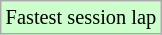<table class="wikitable" style="font-size: 85%;">
<tr style="background:#ccffcc;">
<td>Fastest session lap</td>
</tr>
</table>
